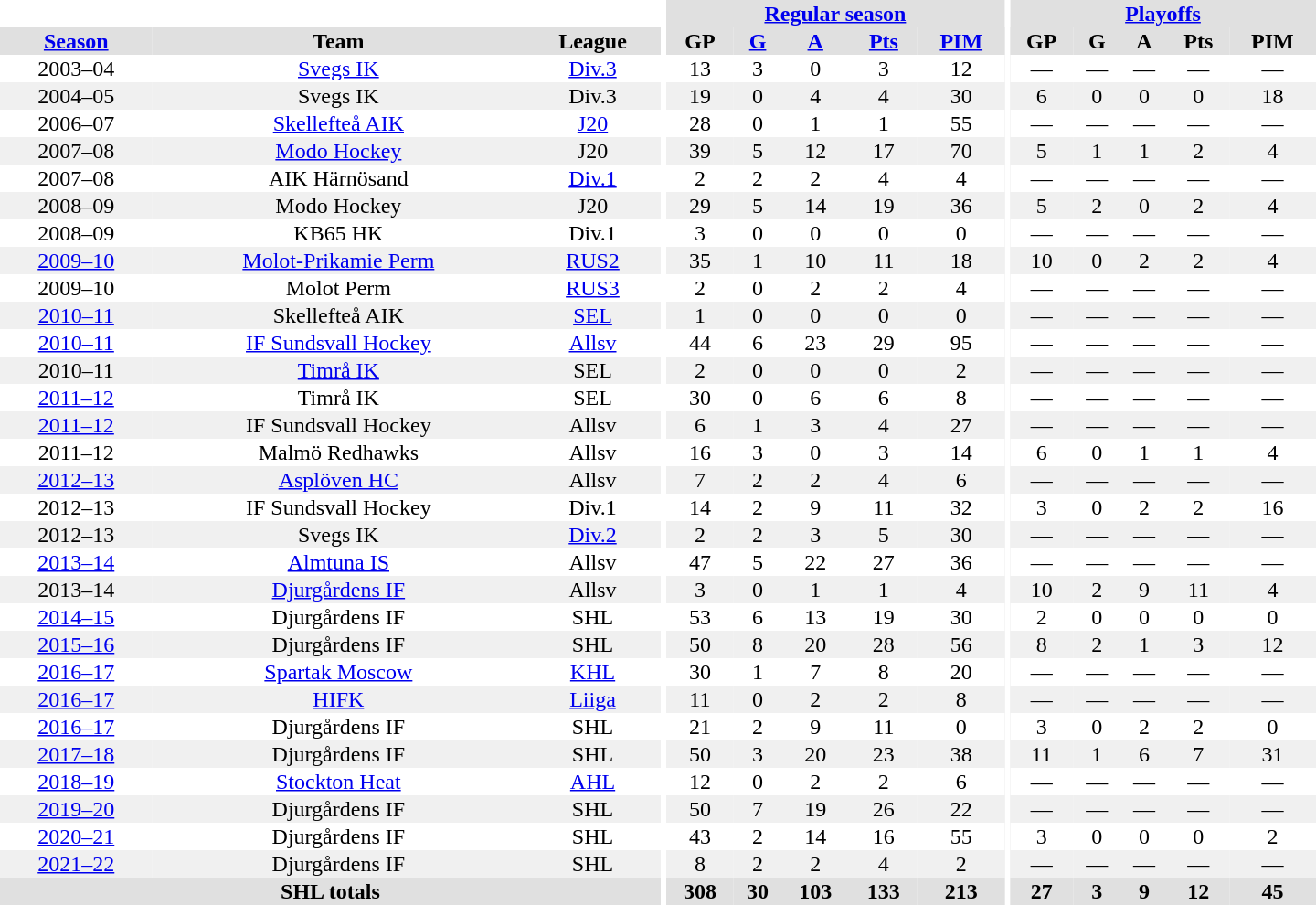<table border="0" cellpadding="1" cellspacing="0" style="text-align:center; width:60em">
<tr bgcolor="#e0e0e0">
<th colspan="3" bgcolor="#ffffff"></th>
<th rowspan="99" bgcolor="#ffffff"></th>
<th colspan="5"><a href='#'>Regular season</a></th>
<th rowspan="99" bgcolor="#ffffff"></th>
<th colspan="5"><a href='#'>Playoffs</a></th>
</tr>
<tr bgcolor="#e0e0e0">
<th><a href='#'>Season</a></th>
<th>Team</th>
<th>League</th>
<th>GP</th>
<th><a href='#'>G</a></th>
<th><a href='#'>A</a></th>
<th><a href='#'>Pts</a></th>
<th><a href='#'>PIM</a></th>
<th>GP</th>
<th>G</th>
<th>A</th>
<th>Pts</th>
<th>PIM</th>
</tr>
<tr>
<td>2003–04</td>
<td><a href='#'>Svegs IK</a></td>
<td><a href='#'>Div.3</a></td>
<td>13</td>
<td>3</td>
<td>0</td>
<td>3</td>
<td>12</td>
<td>—</td>
<td>—</td>
<td>—</td>
<td>—</td>
<td>—</td>
</tr>
<tr bgcolor="#f0f0f0">
<td>2004–05</td>
<td>Svegs IK</td>
<td>Div.3</td>
<td>19</td>
<td>0</td>
<td>4</td>
<td>4</td>
<td>30</td>
<td>6</td>
<td>0</td>
<td>0</td>
<td>0</td>
<td>18</td>
</tr>
<tr>
<td>2006–07</td>
<td><a href='#'>Skellefteå AIK</a></td>
<td><a href='#'>J20</a></td>
<td>28</td>
<td>0</td>
<td>1</td>
<td>1</td>
<td>55</td>
<td>—</td>
<td>—</td>
<td>—</td>
<td>—</td>
<td>—</td>
</tr>
<tr bgcolor="#f0f0f0">
<td>2007–08</td>
<td><a href='#'>Modo Hockey</a></td>
<td>J20</td>
<td>39</td>
<td>5</td>
<td>12</td>
<td>17</td>
<td>70</td>
<td>5</td>
<td>1</td>
<td>1</td>
<td>2</td>
<td>4</td>
</tr>
<tr>
<td>2007–08</td>
<td>AIK Härnösand</td>
<td><a href='#'>Div.1</a></td>
<td>2</td>
<td>2</td>
<td>2</td>
<td>4</td>
<td>4</td>
<td>—</td>
<td>—</td>
<td>—</td>
<td>—</td>
<td>—</td>
</tr>
<tr bgcolor="#f0f0f0">
<td>2008–09</td>
<td>Modo Hockey</td>
<td>J20</td>
<td>29</td>
<td>5</td>
<td>14</td>
<td>19</td>
<td>36</td>
<td>5</td>
<td>2</td>
<td>0</td>
<td>2</td>
<td>4</td>
</tr>
<tr>
<td>2008–09</td>
<td>KB65 HK</td>
<td>Div.1</td>
<td>3</td>
<td>0</td>
<td>0</td>
<td>0</td>
<td>0</td>
<td>—</td>
<td>—</td>
<td>—</td>
<td>—</td>
<td>—</td>
</tr>
<tr bgcolor="#f0f0f0">
<td><a href='#'>2009–10</a></td>
<td><a href='#'>Molot-Prikamie Perm</a></td>
<td><a href='#'>RUS2</a></td>
<td>35</td>
<td>1</td>
<td>10</td>
<td>11</td>
<td>18</td>
<td>10</td>
<td>0</td>
<td>2</td>
<td>2</td>
<td>4</td>
</tr>
<tr>
<td>2009–10</td>
<td>Molot Perm</td>
<td><a href='#'>RUS3</a></td>
<td>2</td>
<td>0</td>
<td>2</td>
<td>2</td>
<td>4</td>
<td>—</td>
<td>—</td>
<td>—</td>
<td>—</td>
<td>—</td>
</tr>
<tr bgcolor="#f0f0f0">
<td><a href='#'>2010–11</a></td>
<td>Skellefteå AIK</td>
<td><a href='#'>SEL</a></td>
<td>1</td>
<td>0</td>
<td>0</td>
<td>0</td>
<td>0</td>
<td>—</td>
<td>—</td>
<td>—</td>
<td>—</td>
<td>—</td>
</tr>
<tr>
<td><a href='#'>2010–11</a></td>
<td><a href='#'>IF Sundsvall Hockey</a></td>
<td><a href='#'>Allsv</a></td>
<td>44</td>
<td>6</td>
<td>23</td>
<td>29</td>
<td>95</td>
<td>—</td>
<td>—</td>
<td>—</td>
<td>—</td>
<td>—</td>
</tr>
<tr bgcolor="#f0f0f0">
<td>2010–11</td>
<td><a href='#'>Timrå IK</a></td>
<td>SEL</td>
<td>2</td>
<td>0</td>
<td>0</td>
<td>0</td>
<td>2</td>
<td>—</td>
<td>—</td>
<td>—</td>
<td>—</td>
<td>—</td>
</tr>
<tr>
<td><a href='#'>2011–12</a></td>
<td>Timrå IK</td>
<td>SEL</td>
<td>30</td>
<td>0</td>
<td>6</td>
<td>6</td>
<td>8</td>
<td>—</td>
<td>—</td>
<td>—</td>
<td>—</td>
<td>—</td>
</tr>
<tr bgcolor="#f0f0f0">
<td><a href='#'>2011–12</a></td>
<td>IF Sundsvall Hockey</td>
<td>Allsv</td>
<td>6</td>
<td>1</td>
<td>3</td>
<td>4</td>
<td>27</td>
<td>—</td>
<td>—</td>
<td>—</td>
<td>—</td>
<td>—</td>
</tr>
<tr>
<td>2011–12</td>
<td>Malmö Redhawks</td>
<td>Allsv</td>
<td>16</td>
<td>3</td>
<td>0</td>
<td>3</td>
<td>14</td>
<td>6</td>
<td>0</td>
<td>1</td>
<td>1</td>
<td>4</td>
</tr>
<tr bgcolor="#f0f0f0">
<td><a href='#'>2012–13</a></td>
<td><a href='#'>Asplöven HC</a></td>
<td>Allsv</td>
<td>7</td>
<td>2</td>
<td>2</td>
<td>4</td>
<td>6</td>
<td>—</td>
<td>—</td>
<td>—</td>
<td>—</td>
<td>—</td>
</tr>
<tr>
<td>2012–13</td>
<td>IF Sundsvall Hockey</td>
<td>Div.1</td>
<td>14</td>
<td>2</td>
<td>9</td>
<td>11</td>
<td>32</td>
<td>3</td>
<td>0</td>
<td>2</td>
<td>2</td>
<td>16</td>
</tr>
<tr bgcolor="#f0f0f0">
<td>2012–13</td>
<td>Svegs IK</td>
<td><a href='#'>Div.2</a></td>
<td>2</td>
<td>2</td>
<td>3</td>
<td>5</td>
<td>30</td>
<td>—</td>
<td>—</td>
<td>—</td>
<td>—</td>
<td>—</td>
</tr>
<tr>
<td><a href='#'>2013–14</a></td>
<td><a href='#'>Almtuna IS</a></td>
<td>Allsv</td>
<td>47</td>
<td>5</td>
<td>22</td>
<td>27</td>
<td>36</td>
<td>—</td>
<td>—</td>
<td>—</td>
<td>—</td>
<td>—</td>
</tr>
<tr bgcolor="#f0f0f0">
<td>2013–14</td>
<td><a href='#'>Djurgårdens IF</a></td>
<td>Allsv</td>
<td>3</td>
<td>0</td>
<td>1</td>
<td>1</td>
<td>4</td>
<td>10</td>
<td>2</td>
<td>9</td>
<td>11</td>
<td>4</td>
</tr>
<tr>
<td><a href='#'>2014–15</a></td>
<td>Djurgårdens IF</td>
<td>SHL</td>
<td>53</td>
<td>6</td>
<td>13</td>
<td>19</td>
<td>30</td>
<td>2</td>
<td>0</td>
<td>0</td>
<td>0</td>
<td>0</td>
</tr>
<tr bgcolor="#f0f0f0">
<td><a href='#'>2015–16</a></td>
<td>Djurgårdens IF</td>
<td>SHL</td>
<td>50</td>
<td>8</td>
<td>20</td>
<td>28</td>
<td>56</td>
<td>8</td>
<td>2</td>
<td>1</td>
<td>3</td>
<td>12</td>
</tr>
<tr>
<td><a href='#'>2016–17</a></td>
<td><a href='#'>Spartak Moscow</a></td>
<td><a href='#'>KHL</a></td>
<td>30</td>
<td>1</td>
<td>7</td>
<td>8</td>
<td>20</td>
<td>—</td>
<td>—</td>
<td>—</td>
<td>—</td>
<td>—</td>
</tr>
<tr bgcolor="#f0f0f0">
<td><a href='#'>2016–17</a></td>
<td><a href='#'>HIFK</a></td>
<td><a href='#'>Liiga</a></td>
<td>11</td>
<td>0</td>
<td>2</td>
<td>2</td>
<td>8</td>
<td>—</td>
<td>—</td>
<td>—</td>
<td>—</td>
<td>—</td>
</tr>
<tr>
<td><a href='#'>2016–17</a></td>
<td>Djurgårdens IF</td>
<td>SHL</td>
<td>21</td>
<td>2</td>
<td>9</td>
<td>11</td>
<td>0</td>
<td>3</td>
<td>0</td>
<td>2</td>
<td>2</td>
<td>0</td>
</tr>
<tr bgcolor="#f0f0f0">
<td><a href='#'>2017–18</a></td>
<td>Djurgårdens IF</td>
<td>SHL</td>
<td>50</td>
<td>3</td>
<td>20</td>
<td>23</td>
<td>38</td>
<td>11</td>
<td>1</td>
<td>6</td>
<td>7</td>
<td>31</td>
</tr>
<tr>
<td><a href='#'>2018–19</a></td>
<td><a href='#'>Stockton Heat</a></td>
<td><a href='#'>AHL</a></td>
<td>12</td>
<td>0</td>
<td>2</td>
<td>2</td>
<td>6</td>
<td>—</td>
<td>—</td>
<td>—</td>
<td>—</td>
<td>—</td>
</tr>
<tr bgcolor="#f0f0f0">
<td><a href='#'>2019–20</a></td>
<td>Djurgårdens IF</td>
<td>SHL</td>
<td>50</td>
<td>7</td>
<td>19</td>
<td>26</td>
<td>22</td>
<td>—</td>
<td>—</td>
<td>—</td>
<td>—</td>
<td>—</td>
</tr>
<tr>
<td><a href='#'>2020–21</a></td>
<td>Djurgårdens IF</td>
<td>SHL</td>
<td>43</td>
<td>2</td>
<td>14</td>
<td>16</td>
<td>55</td>
<td>3</td>
<td>0</td>
<td>0</td>
<td>0</td>
<td>2</td>
</tr>
<tr bgcolor="#f0f0f0">
<td><a href='#'>2021–22</a></td>
<td>Djurgårdens IF</td>
<td>SHL</td>
<td>8</td>
<td>2</td>
<td>2</td>
<td>4</td>
<td>2</td>
<td>—</td>
<td>—</td>
<td>—</td>
<td>—</td>
<td>—</td>
</tr>
<tr bgcolor="#e0e0e0">
<th colspan="3">SHL totals</th>
<th>308</th>
<th>30</th>
<th>103</th>
<th>133</th>
<th>213</th>
<th>27</th>
<th>3</th>
<th>9</th>
<th>12</th>
<th>45</th>
</tr>
</table>
